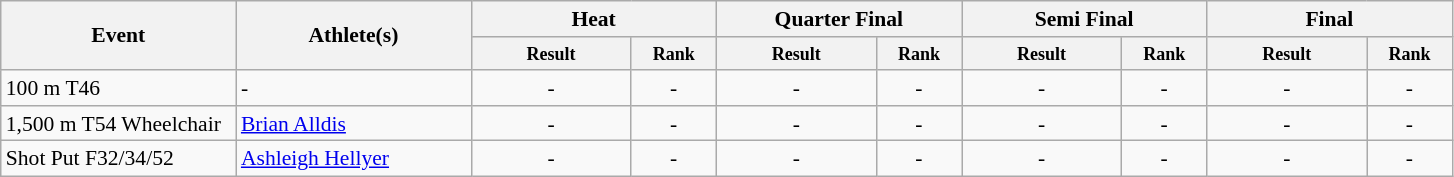<table class=wikitable style="font-size:90%">
<tr>
<th rowspan="2" width=150>Event</th>
<th rowspan="2" width=150>Athlete(s)</th>
<th colspan="2" width=150>Heat</th>
<th colspan="2" width=150>Quarter Final</th>
<th colspan="2" width=150>Semi Final</th>
<th colspan="2" width=150>Final</th>
</tr>
<tr>
<th style="line-height:1em" width=100><small>Result</small></th>
<th style="line-height:1em" width=50><small>Rank</small></th>
<th style="line-height:1em" width=100><small>Result</small></th>
<th style="line-height:1em" width=50><small>Rank</small></th>
<th style="line-height:1em" width=100><small>Result</small></th>
<th style="line-height:1em" width=50><small>Rank</small></th>
<th style="line-height:1em" width=100><small>Result</small></th>
<th style="line-height:1em" width=50><small>Rank</small></th>
</tr>
<tr>
<td>100 m T46</td>
<td>-</td>
<td align="center">-</td>
<td align="center">-</td>
<td align="center">-</td>
<td align="center">-</td>
<td align="center">-</td>
<td align="center">-</td>
<td align="center">-</td>
<td align="center">-</td>
</tr>
<tr>
<td>1,500 m T54 Wheelchair</td>
<td><a href='#'>Brian Alldis</a></td>
<td align="center">-</td>
<td align="center">-</td>
<td align="center">-</td>
<td align="center">-</td>
<td align="center">-</td>
<td align="center">-</td>
<td align="center">-</td>
<td align="center">-</td>
</tr>
<tr>
<td>Shot Put F32/34/52</td>
<td><a href='#'>Ashleigh Hellyer</a></td>
<td align="center">-</td>
<td align="center">-</td>
<td align="center">-</td>
<td align="center">-</td>
<td align="center">-</td>
<td align="center">-</td>
<td align="center">-</td>
<td align="center">-</td>
</tr>
</table>
